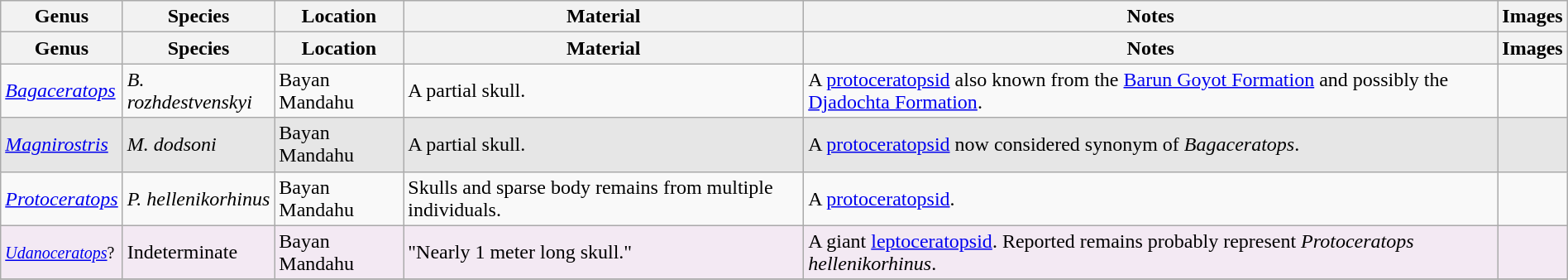<table class="wikitable" align="center" width="100%">
<tr>
<th>Genus</th>
<th>Species</th>
<th>Location</th>
<th>Material</th>
<th>Notes</th>
<th>Images</th>
</tr>
<tr>
<th>Genus</th>
<th>Species</th>
<th>Location</th>
<th>Material</th>
<th>Notes</th>
<th>Images</th>
</tr>
<tr>
<td><em><a href='#'>Bagaceratops</a></em></td>
<td><em>B. rozhdestvenskyi</em></td>
<td>Bayan Mandahu</td>
<td>A partial skull.</td>
<td>A <a href='#'>protoceratopsid</a> also known from the <a href='#'>Barun Goyot Formation</a> and possibly the <a href='#'>Djadochta Formation</a>.</td>
<td></td>
</tr>
<tr>
<td style="background:#e6e6e6;"><em><a href='#'>Magnirostris</a></em></td>
<td style="background:#e6e6e6;"><em>M. dodsoni</em></td>
<td style="background:#e6e6e6;">Bayan Mandahu</td>
<td style="background:#e6e6e6;">A partial skull.</td>
<td style="background:#e6e6e6;">A <a href='#'>protoceratopsid</a> now considered synonym of <em>Bagaceratops</em>.</td>
<td style="background:#e6e6e6;"></td>
</tr>
<tr>
<td><em><a href='#'>Protoceratops</a></em></td>
<td><em>P. hellenikorhinus</em></td>
<td>Bayan Mandahu</td>
<td>Skulls and sparse body remains from multiple individuals.</td>
<td>A <a href='#'>protoceratopsid</a>.</td>
<td></td>
</tr>
<tr>
<td style="background:#f3e9f3;"><small><em><a href='#'>Udanoceratops</a></em>?</small></td>
<td style="background:#f3e9f3;">Indeterminate</td>
<td style="background:#f3e9f3;">Bayan Mandahu</td>
<td style="background:#f3e9f3;">"Nearly 1 meter long skull."</td>
<td style="background:#f3e9f3;">A giant <a href='#'>leptoceratopsid</a>. Reported remains probably represent <em>Protoceratops hellenikorhinus</em>.</td>
<td style="background:#f3e9f3;"></td>
</tr>
<tr>
</tr>
</table>
